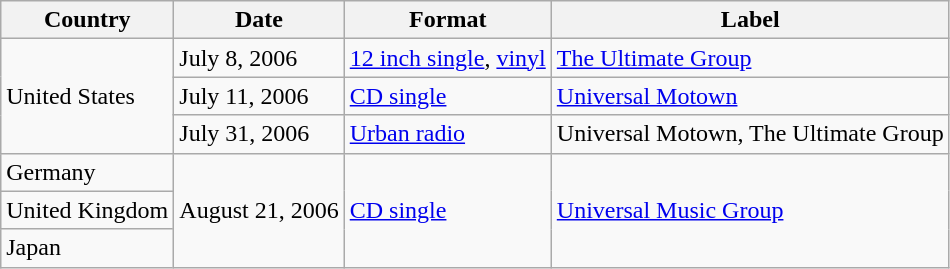<table class="wikitable">
<tr>
<th>Country</th>
<th>Date</th>
<th>Format</th>
<th>Label</th>
</tr>
<tr>
<td rowspan="3">United States</td>
<td>July 8, 2006</td>
<td><a href='#'>12 inch single</a>, <a href='#'>vinyl</a></td>
<td><a href='#'>The Ultimate Group</a></td>
</tr>
<tr>
<td>July 11, 2006</td>
<td rowspan="1"><a href='#'>CD single</a></td>
<td rowspan="1"><a href='#'>Universal Motown</a></td>
</tr>
<tr>
<td>July 31, 2006</td>
<td rowspan="1"><a href='#'>Urban radio</a></td>
<td rowspan="1">Universal Motown, The Ultimate Group</td>
</tr>
<tr>
<td>Germany</td>
<td rowspan="3">August 21, 2006</td>
<td rowspan="3"><a href='#'>CD single</a></td>
<td rowspan="3"><a href='#'>Universal Music Group</a></td>
</tr>
<tr>
<td>United Kingdom</td>
</tr>
<tr>
<td>Japan</td>
</tr>
</table>
